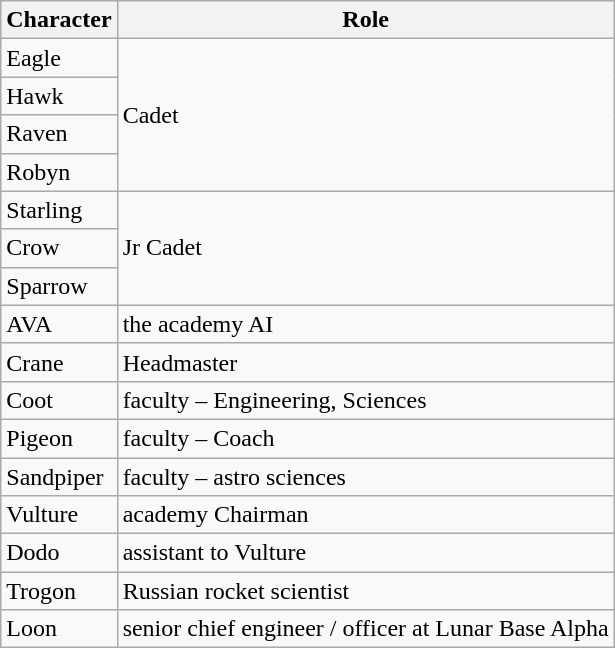<table class="wikitable">
<tr>
<th>Character</th>
<th>Role</th>
</tr>
<tr>
<td>Eagle</td>
<td rowspan=4>Cadet</td>
</tr>
<tr>
<td>Hawk</td>
</tr>
<tr>
<td>Raven</td>
</tr>
<tr>
<td>Robyn</td>
</tr>
<tr>
<td>Starling</td>
<td rowspan=3>Jr Cadet</td>
</tr>
<tr>
<td>Crow</td>
</tr>
<tr>
<td>Sparrow</td>
</tr>
<tr>
<td>AVA</td>
<td>the academy AI</td>
</tr>
<tr>
<td>Crane</td>
<td>Headmaster</td>
</tr>
<tr>
<td>Coot</td>
<td>faculty – Engineering, Sciences</td>
</tr>
<tr>
<td>Pigeon</td>
<td>faculty – Coach</td>
</tr>
<tr>
<td>Sandpiper</td>
<td>faculty – astro sciences</td>
</tr>
<tr>
<td>Vulture</td>
<td>academy Chairman</td>
</tr>
<tr>
<td>Dodo</td>
<td>assistant to Vulture</td>
</tr>
<tr>
<td>Trogon</td>
<td>Russian rocket scientist</td>
</tr>
<tr>
<td>Loon</td>
<td>senior chief engineer / officer at Lunar Base Alpha</td>
</tr>
</table>
